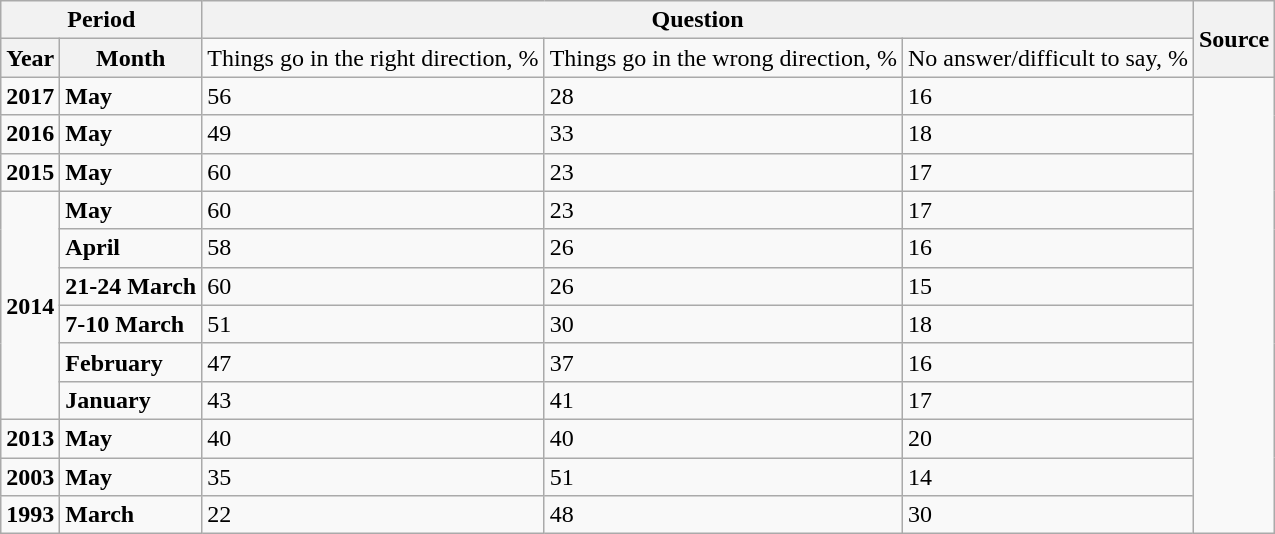<table class="wikitable">
<tr>
<th colspan="2">Period</th>
<th colspan="3">Question</th>
<th rowspan="2">Source</th>
</tr>
<tr>
<th>Year</th>
<th>Month</th>
<td>Things go in the right direction, %</td>
<td>Things go in the wrong direction, %</td>
<td>No answer/difficult to say, %</td>
</tr>
<tr>
<td><strong>2017</strong></td>
<td><strong>May</strong></td>
<td>56</td>
<td>28</td>
<td>16</td>
<td rowspan="12"></td>
</tr>
<tr>
<td><strong>2016</strong></td>
<td><strong>May</strong></td>
<td>49</td>
<td>33</td>
<td>18</td>
</tr>
<tr>
<td><strong>2015</strong></td>
<td><strong>May</strong></td>
<td>60</td>
<td>23</td>
<td>17</td>
</tr>
<tr>
<td rowspan="6"><strong>2014</strong></td>
<td><strong>May</strong></td>
<td>60</td>
<td>23</td>
<td>17</td>
</tr>
<tr>
<td><strong>April</strong></td>
<td>58</td>
<td>26</td>
<td>16</td>
</tr>
<tr>
<td><strong>21-24 March</strong></td>
<td>60</td>
<td>26</td>
<td>15</td>
</tr>
<tr>
<td><strong>7-10 March</strong></td>
<td>51</td>
<td>30</td>
<td>18</td>
</tr>
<tr>
<td><strong>February</strong></td>
<td>47</td>
<td>37</td>
<td>16</td>
</tr>
<tr>
<td><strong>January</strong></td>
<td>43</td>
<td>41</td>
<td>17</td>
</tr>
<tr>
<td><strong>2013</strong></td>
<td><strong>May</strong></td>
<td>40</td>
<td>40</td>
<td>20</td>
</tr>
<tr>
<td><strong>2003</strong></td>
<td><strong>May</strong></td>
<td>35</td>
<td>51</td>
<td>14</td>
</tr>
<tr>
<td><strong>1993</strong></td>
<td><strong>March</strong></td>
<td>22</td>
<td>48</td>
<td>30</td>
</tr>
</table>
